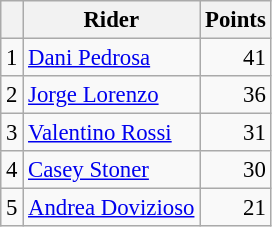<table class="wikitable" style="font-size: 95%;">
<tr>
<th></th>
<th>Rider</th>
<th>Points</th>
</tr>
<tr>
<td align=center>1</td>
<td> <a href='#'>Dani Pedrosa</a></td>
<td align=right>41</td>
</tr>
<tr>
<td align=center>2</td>
<td> <a href='#'>Jorge Lorenzo</a></td>
<td align=right>36</td>
</tr>
<tr>
<td align=center>3</td>
<td> <a href='#'>Valentino Rossi</a></td>
<td align=right>31</td>
</tr>
<tr>
<td align=center>4</td>
<td> <a href='#'>Casey Stoner</a></td>
<td align=right>30</td>
</tr>
<tr>
<td align=center>5</td>
<td> <a href='#'>Andrea Dovizioso</a></td>
<td align=right>21</td>
</tr>
</table>
